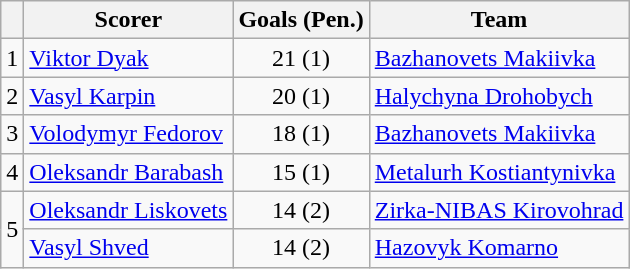<table class="wikitable">
<tr>
<th></th>
<th>Scorer</th>
<th>Goals (Pen.)</th>
<th>Team</th>
</tr>
<tr>
<td>1</td>
<td><a href='#'>Viktor Dyak</a></td>
<td align=center>21 (1)</td>
<td><a href='#'>Bazhanovets Makiivka</a></td>
</tr>
<tr>
<td>2</td>
<td><a href='#'>Vasyl Karpin</a></td>
<td align=center>20 (1)</td>
<td><a href='#'>Halychyna Drohobych</a></td>
</tr>
<tr>
<td>3</td>
<td><a href='#'>Volodymyr Fedorov</a></td>
<td align=center>18 (1)</td>
<td><a href='#'>Bazhanovets Makiivka</a></td>
</tr>
<tr>
<td>4</td>
<td><a href='#'>Oleksandr Barabash</a></td>
<td align=center>15 (1)</td>
<td><a href='#'>Metalurh Kostiantynivka</a></td>
</tr>
<tr>
<td rowspan="2">5</td>
<td><a href='#'>Oleksandr Liskovets</a></td>
<td align=center>14 (2)</td>
<td><a href='#'>Zirka-NIBAS Kirovohrad</a></td>
</tr>
<tr>
<td><a href='#'>Vasyl Shved</a></td>
<td align=center>14 (2)</td>
<td><a href='#'>Hazovyk Komarno</a></td>
</tr>
</table>
